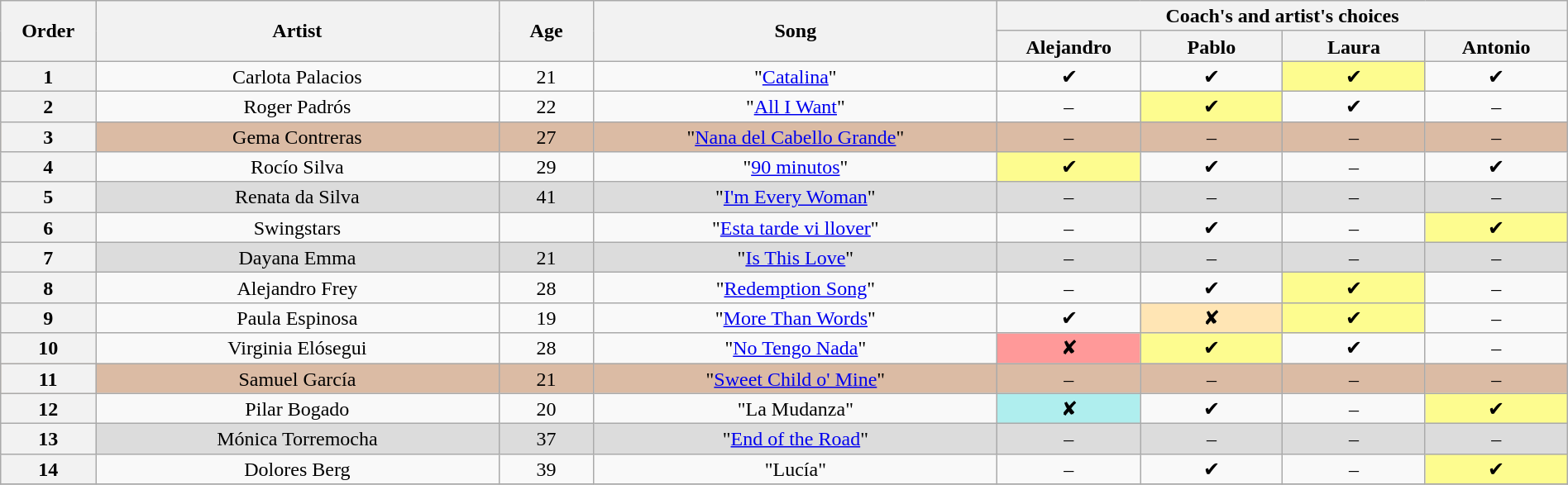<table class="wikitable" style="text-align:center; line-height:17px; width:100%">
<tr>
<th scope="col" rowspan="2" style="width:04%">Order</th>
<th scope="col" rowspan="2" style="width:17%">Artist</th>
<th scope="col" rowspan="2" style="width:04%">Age</th>
<th scope="col" rowspan="2" style="width:17%">Song</th>
<th scope="col" colspan="4" style="width:24%">Coach's and artist's choices</th>
</tr>
<tr>
<th style="width:06%">Alejandro</th>
<th style="width:06%">Pablo</th>
<th style="width:06%">Laura</th>
<th style="width:06%">Antonio</th>
</tr>
<tr>
<th>1</th>
<td>Carlota Palacios</td>
<td>21</td>
<td>"<a href='#'>Catalina</a>"</td>
<td>✔</td>
<td>✔</td>
<td style="background:#fdfc8f">✔</td>
<td>✔</td>
</tr>
<tr>
<th>2</th>
<td>Roger Padrós</td>
<td>22</td>
<td>"<a href='#'>All I Want</a>"</td>
<td>–</td>
<td style="background:#fdfc8f">✔</td>
<td>✔</td>
<td>–</td>
</tr>
<tr style="background:#dbbba4">
<th>3</th>
<td>Gema Contreras</td>
<td>27</td>
<td>"<a href='#'>Nana del Cabello Grande</a>"</td>
<td>–</td>
<td>–</td>
<td>–</td>
<td>–</td>
</tr>
<tr>
<th>4</th>
<td>Rocío Silva</td>
<td>29</td>
<td>"<a href='#'>90 minutos</a>"</td>
<td style="background:#fdfc8f">✔</td>
<td>✔</td>
<td>–</td>
<td>✔</td>
</tr>
<tr style="background:#dcdcdc">
<th>5</th>
<td>Renata da Silva</td>
<td>41</td>
<td>"<a href='#'>I'm Every Woman</a>"</td>
<td>–</td>
<td>–</td>
<td>–</td>
<td>–</td>
</tr>
<tr>
<th>6</th>
<td>Swingstars</td>
<td></td>
<td>"<a href='#'>Esta tarde vi llover</a>"</td>
<td>–</td>
<td>✔</td>
<td>–</td>
<td style="background:#fdfc8f">✔</td>
</tr>
<tr style="background:#dcdcdc">
<th>7</th>
<td>Dayana Emma</td>
<td>21</td>
<td>"<a href='#'>Is This Love</a>"</td>
<td>–</td>
<td>–</td>
<td>–</td>
<td>–</td>
</tr>
<tr>
<th>8</th>
<td>Alejandro Frey</td>
<td>28</td>
<td>"<a href='#'>Redemption Song</a>"</td>
<td>–</td>
<td>✔</td>
<td style="background:#fdfc8f">✔</td>
<td>–</td>
</tr>
<tr>
<th>9</th>
<td>Paula Espinosa</td>
<td>19</td>
<td>"<a href='#'>More Than Words</a>"</td>
<td>✔</td>
<td style="background:#ffe5b4">✘</td>
<td style="background:#fdfc8f">✔</td>
<td>–</td>
</tr>
<tr>
<th>10</th>
<td>Virginia Elósegui</td>
<td>28</td>
<td>"<a href='#'>No Tengo Nada</a>"</td>
<td style="background:#ff9999">✘</td>
<td style="background:#fdfc8f">✔</td>
<td>✔</td>
<td>–</td>
</tr>
<tr style="background:#dbbba4">
<th>11</th>
<td>Samuel García</td>
<td>21</td>
<td>"<a href='#'>Sweet Child o' Mine</a>"</td>
<td>–</td>
<td>–</td>
<td>–</td>
<td>–</td>
</tr>
<tr>
<th>12</th>
<td>Pilar Bogado</td>
<td>20</td>
<td>"La Mudanza"</td>
<td style="background:#afeeee">✘</td>
<td>✔</td>
<td>–</td>
<td style="background:#fdfc8f">✔</td>
</tr>
<tr style="background:#dcdcdc">
<th>13</th>
<td>Mónica Torremocha</td>
<td>37</td>
<td>"<a href='#'>End of the Road</a>"</td>
<td>–</td>
<td>–</td>
<td>–</td>
<td>–</td>
</tr>
<tr>
<th>14</th>
<td>Dolores Berg</td>
<td>39</td>
<td>"Lucía"</td>
<td>–</td>
<td>✔</td>
<td>–</td>
<td style="background:#fdfc8f">✔</td>
</tr>
<tr>
</tr>
</table>
